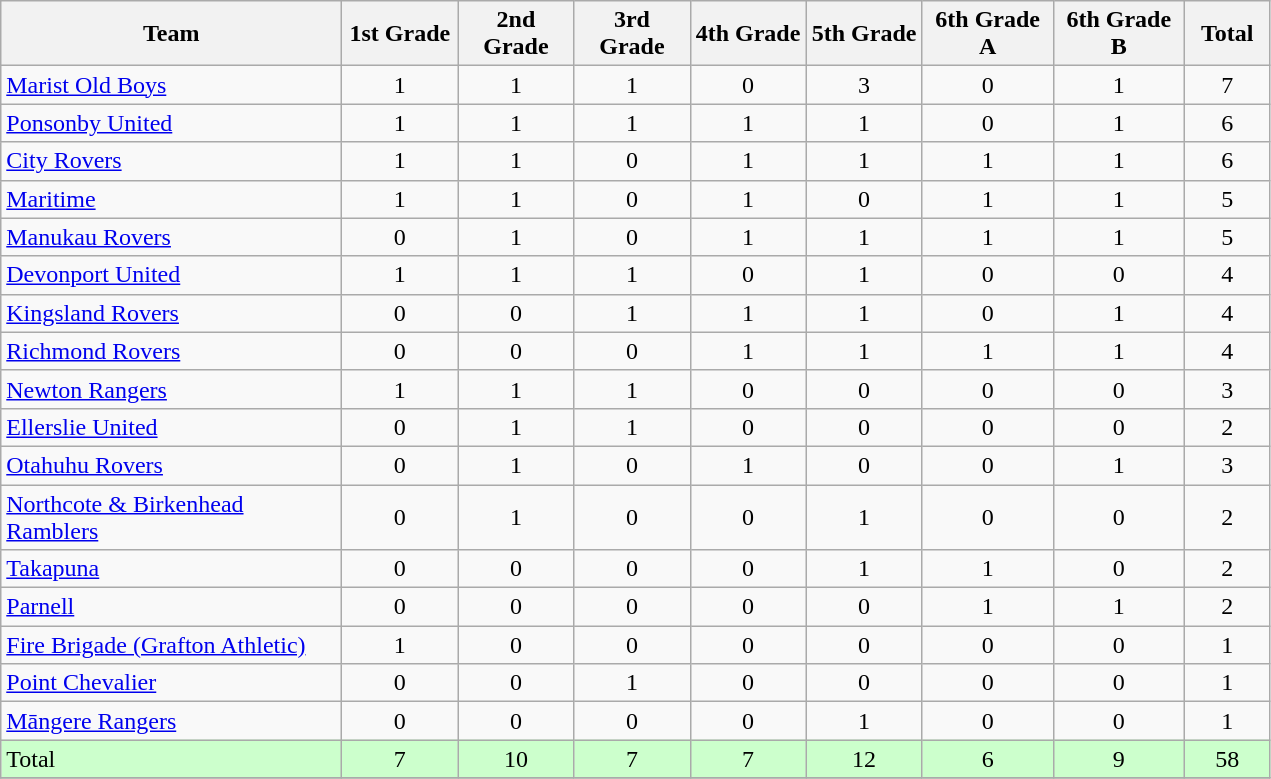<table class="wikitable" style="text-align:center;">
<tr>
<th width=220>Team</th>
<th width=70 abbr="1st Grade">1st Grade</th>
<th width=70 abbr="2nd Grade">2nd Grade</th>
<th width=70 abbr="3rd Grade">3rd Grade</th>
<th width=70 abbr="4th Grade">4th Grade</th>
<th width=70 abbr="5th Grade">5th Grade</th>
<th width=80 abbr="6th Grade">6th Grade A</th>
<th width=80 abbr="6th Grade">6th Grade B</th>
<th width=50 abbr="Total">Total</th>
</tr>
<tr>
<td style="text-align:left;"><a href='#'>Marist Old Boys</a></td>
<td>1</td>
<td>1</td>
<td>1</td>
<td>0</td>
<td>3</td>
<td>0</td>
<td>1</td>
<td>7</td>
</tr>
<tr>
<td style="text-align:left;"><a href='#'>Ponsonby United</a></td>
<td>1</td>
<td>1</td>
<td>1</td>
<td>1</td>
<td>1</td>
<td>0</td>
<td>1</td>
<td>6</td>
</tr>
<tr>
<td style="text-align:left;"><a href='#'>City Rovers</a></td>
<td>1</td>
<td>1</td>
<td>0</td>
<td>1</td>
<td>1</td>
<td>1</td>
<td>1</td>
<td>6</td>
</tr>
<tr>
<td style="text-align:left;"><a href='#'>Maritime</a></td>
<td>1</td>
<td>1</td>
<td>0</td>
<td>1</td>
<td>0</td>
<td>1</td>
<td>1</td>
<td>5</td>
</tr>
<tr>
<td style="text-align:left;"><a href='#'>Manukau Rovers</a></td>
<td>0</td>
<td>1</td>
<td>0</td>
<td>1</td>
<td>1</td>
<td>1</td>
<td>1</td>
<td>5</td>
</tr>
<tr>
<td style="text-align:left;"><a href='#'>Devonport United</a></td>
<td>1</td>
<td>1</td>
<td>1</td>
<td>0</td>
<td>1</td>
<td>0</td>
<td>0</td>
<td>4</td>
</tr>
<tr>
<td style="text-align:left;"><a href='#'>Kingsland Rovers</a></td>
<td>0</td>
<td>0</td>
<td>1</td>
<td>1</td>
<td>1</td>
<td>0</td>
<td>1</td>
<td>4</td>
</tr>
<tr>
<td style="text-align:left;"><a href='#'>Richmond Rovers</a></td>
<td>0</td>
<td>0</td>
<td>0</td>
<td>1</td>
<td>1</td>
<td>1</td>
<td>1</td>
<td>4</td>
</tr>
<tr>
<td style="text-align:left;"><a href='#'>Newton Rangers</a></td>
<td>1</td>
<td>1</td>
<td>1</td>
<td>0</td>
<td>0</td>
<td>0</td>
<td>0</td>
<td>3</td>
</tr>
<tr>
<td style="text-align:left;"><a href='#'>Ellerslie United</a></td>
<td>0</td>
<td>1</td>
<td>1</td>
<td>0</td>
<td>0</td>
<td>0</td>
<td>0</td>
<td>2</td>
</tr>
<tr>
<td style="text-align:left;"><a href='#'>Otahuhu Rovers</a></td>
<td>0</td>
<td>1</td>
<td>0</td>
<td>1</td>
<td>0</td>
<td>0</td>
<td>1</td>
<td>3</td>
</tr>
<tr>
<td style="text-align:left;"><a href='#'>Northcote & Birkenhead Ramblers</a></td>
<td>0</td>
<td>1</td>
<td>0</td>
<td>0</td>
<td>1</td>
<td>0</td>
<td>0</td>
<td>2</td>
</tr>
<tr>
<td style="text-align:left;"><a href='#'>Takapuna</a></td>
<td>0</td>
<td>0</td>
<td>0</td>
<td>0</td>
<td>1</td>
<td>1</td>
<td>0</td>
<td>2</td>
</tr>
<tr>
<td style="text-align:left;"><a href='#'>Parnell</a></td>
<td>0</td>
<td>0</td>
<td>0</td>
<td>0</td>
<td>0</td>
<td>1</td>
<td>1</td>
<td>2</td>
</tr>
<tr>
<td style="text-align:left;"><a href='#'>Fire Brigade (Grafton Athletic)</a></td>
<td>1</td>
<td>0</td>
<td>0</td>
<td>0</td>
<td>0</td>
<td>0</td>
<td>0</td>
<td>1</td>
</tr>
<tr>
<td style="text-align:left;"><a href='#'>Point Chevalier</a></td>
<td>0</td>
<td>0</td>
<td>1</td>
<td>0</td>
<td>0</td>
<td>0</td>
<td>0</td>
<td>1</td>
</tr>
<tr>
<td style="text-align:left;"><a href='#'>Māngere Rangers</a></td>
<td>0</td>
<td>0</td>
<td>0</td>
<td>0</td>
<td>1</td>
<td>0</td>
<td>0</td>
<td>1</td>
</tr>
<tr style="background: #ccffcc;">
<td style="text-align:left;">Total</td>
<td>7</td>
<td>10</td>
<td>7</td>
<td>7</td>
<td>12</td>
<td>6</td>
<td>9</td>
<td>58</td>
</tr>
<tr>
</tr>
</table>
